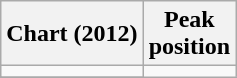<table class="wikitable sortable">
<tr>
<th>Chart (2012)</th>
<th>Peak<br>position</th>
</tr>
<tr>
<td></td>
</tr>
<tr>
</tr>
<tr>
</tr>
<tr>
</tr>
</table>
